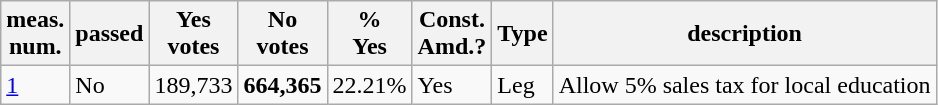<table class="wikitable sortable">
<tr>
<th>meas.<br>num.</th>
<th>passed</th>
<th>Yes<br>votes</th>
<th>No<br>votes</th>
<th>%<br>Yes</th>
<th>Const.<br>Amd.?</th>
<th>Type</th>
<th>description</th>
</tr>
<tr>
<td><a href='#'>1</a></td>
<td>No</td>
<td>189,733</td>
<td><strong>664,365</strong></td>
<td>22.21%</td>
<td>Yes</td>
<td>Leg</td>
<td>Allow 5% sales tax for local education</td>
</tr>
</table>
